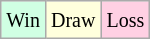<table class="wikitable">
<tr>
<td style="background-color: #d0ffe3;"><small>Win</small></td>
<td style="background-color: #ffffdd;"><small>Draw</small></td>
<td style="background-color: #ffd0e3;"><small>Loss</small></td>
</tr>
</table>
